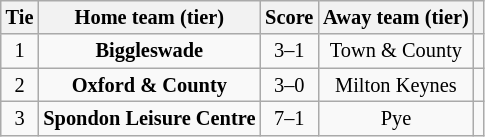<table class="wikitable" style="text-align:center; font-size:85%">
<tr>
<th>Tie</th>
<th>Home team (tier)</th>
<th>Score</th>
<th>Away team (tier)</th>
<th></th>
</tr>
<tr>
<td align="center">1</td>
<td><strong>Biggleswade</strong></td>
<td align="center">3–1</td>
<td>Town & County</td>
<td></td>
</tr>
<tr>
<td align="center">2</td>
<td><strong>Oxford & County</strong></td>
<td>3–0</td>
<td>Milton Keynes</td>
<td></td>
</tr>
<tr>
<td align="center">3</td>
<td><strong>Spondon Leisure Centre</strong></td>
<td align="center">7–1</td>
<td>Pye</td>
<td></td>
</tr>
</table>
